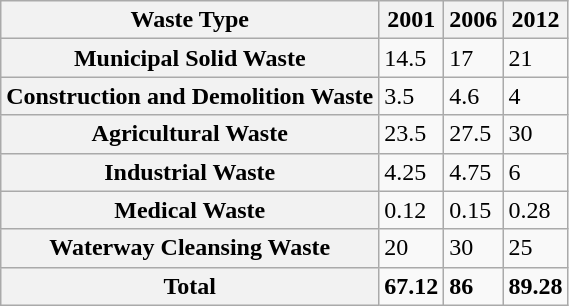<table class="wikitable">
<tr>
<th scope="col">Waste Type</th>
<th scope="col">2001</th>
<th scope="col">2006</th>
<th scope="col">2012</th>
</tr>
<tr>
<th scope="row">Municipal Solid Waste</th>
<td>14.5</td>
<td>17</td>
<td>21</td>
</tr>
<tr>
<th scope="row">Construction and Demolition Waste</th>
<td>3.5</td>
<td>4.6</td>
<td>4</td>
</tr>
<tr>
<th scope="row">Agricultural Waste</th>
<td>23.5</td>
<td>27.5</td>
<td>30</td>
</tr>
<tr>
<th scope="row">Industrial Waste</th>
<td>4.25</td>
<td>4.75</td>
<td>6</td>
</tr>
<tr>
<th scope="row">Medical Waste</th>
<td>0.12</td>
<td>0.15</td>
<td>0.28</td>
</tr>
<tr>
<th scope="row">Waterway Cleansing Waste</th>
<td>20</td>
<td>30</td>
<td>25</td>
</tr>
<tr>
<th scope="row"><strong>Total</strong></th>
<td><strong>67.12</strong></td>
<td><strong>86</strong></td>
<td><strong>89.28</strong></td>
</tr>
</table>
